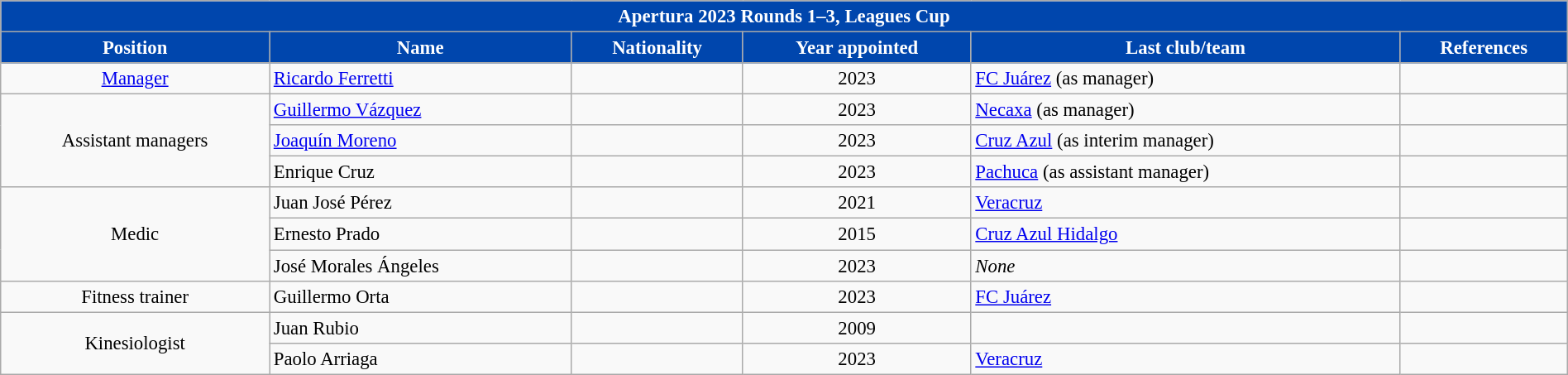<table class="wikitable mw-collapsible mw-collapsed sortable" style="text-align:center; font-size:95%; width:100%">
<tr>
<th style="background-color:#0046AD; color:#ffffff;" border:2px solid #E41034;" colspan="6">Apertura 2023 Rounds 1–3, Leagues Cup</th>
</tr>
<tr>
<th style="background-color:#0046AD; color:#ffffff;" border:2px solid #E41034;">Position</th>
<th style="background-color:#0046AD; color:#ffffff;" border:2px solid #E41034;">Name</th>
<th style="background-color:#0046AD; color:#ffffff;" border:2px solid #E41034;">Nationality</th>
<th style="background-color:#0046AD; color:#ffffff;" border:2px solid #E41034;">Year appointed</th>
<th style="background-color:#0046AD; color:#ffffff;" border:2px solid #E41034;">Last club/team</th>
<th style="background-color:#0046AD; color:#ffffff;" border:2px solid #E41034;" class="unsortable">References</th>
</tr>
<tr>
<td><a href='#'>Manager</a></td>
<td style="text-align:left;" data-sort-value="Ferretti"><a href='#'>Ricardo Ferretti</a></td>
<td style="text-align:left;"></td>
<td>2023</td>
<td style="text-align:left;"> <a href='#'>FC Juárez</a> (as manager)</td>
<td></td>
</tr>
<tr>
<td rowspan="3">Assistant managers</td>
<td style="text-align:left;" data-sort-value="Vázquez"><a href='#'>Guillermo Vázquez</a></td>
<td style="text-align:left;"></td>
<td>2023</td>
<td style="text-align:left;"> <a href='#'>Necaxa</a> (as manager)</td>
<td></td>
</tr>
<tr>
<td style="text-align:left;" data-sort-value="Moreno"><a href='#'>Joaquín Moreno</a></td>
<td style="text-align:left;"></td>
<td>2023</td>
<td style="text-align:left;"> <a href='#'>Cruz Azul</a> (as interim manager)</td>
<td></td>
</tr>
<tr>
<td style="text-align:left;" data-sort-value="Cruz">Enrique Cruz</td>
<td style="text-align:left;"></td>
<td>2023</td>
<td style="text-align:left;"> <a href='#'>Pachuca</a> (as assistant manager)</td>
<td></td>
</tr>
<tr>
<td rowspan="3">Medic</td>
<td style="text-align:left;" data-sort-value="Pérez">Juan José Pérez</td>
<td style="text-align:left;"></td>
<td>2021</td>
<td style="text-align:left;"> <a href='#'>Veracruz</a></td>
<td></td>
</tr>
<tr>
<td style="text-align:left;" data-sort-value="Prado">Ernesto Prado</td>
<td style="text-align:left;"></td>
<td>2015</td>
<td style="text-align:left;"> <a href='#'>Cruz Azul Hidalgo</a></td>
<td></td>
</tr>
<tr>
<td style="text-align:left;" data-sort-value="Morales">José Morales Ángeles</td>
<td style="text-align:left;"></td>
<td>2023</td>
<td style="text-align:left;"><em>None</em></td>
<td></td>
</tr>
<tr>
<td>Fitness trainer</td>
<td style="text-align:left;" data-sort-value="Orta">Guillermo Orta</td>
<td style="text-align:left;"></td>
<td>2023</td>
<td style="text-align:left;"> <a href='#'>FC Juárez</a></td>
<td></td>
</tr>
<tr>
<td rowspan="2">Kinesiologist</td>
<td style="text-align:left;" data-sort-value="Rubio">Juan Rubio</td>
<td style="text-align:left;"></td>
<td>2009</td>
<td style="text-align:left;"></td>
<td></td>
</tr>
<tr>
<td style="text-align:left;" data-sort-value="Rubio">Paolo Arriaga</td>
<td style="text-align:left;"></td>
<td>2023</td>
<td style="text-align:left;"> <a href='#'>Veracruz</a></td>
<td></td>
</tr>
</table>
